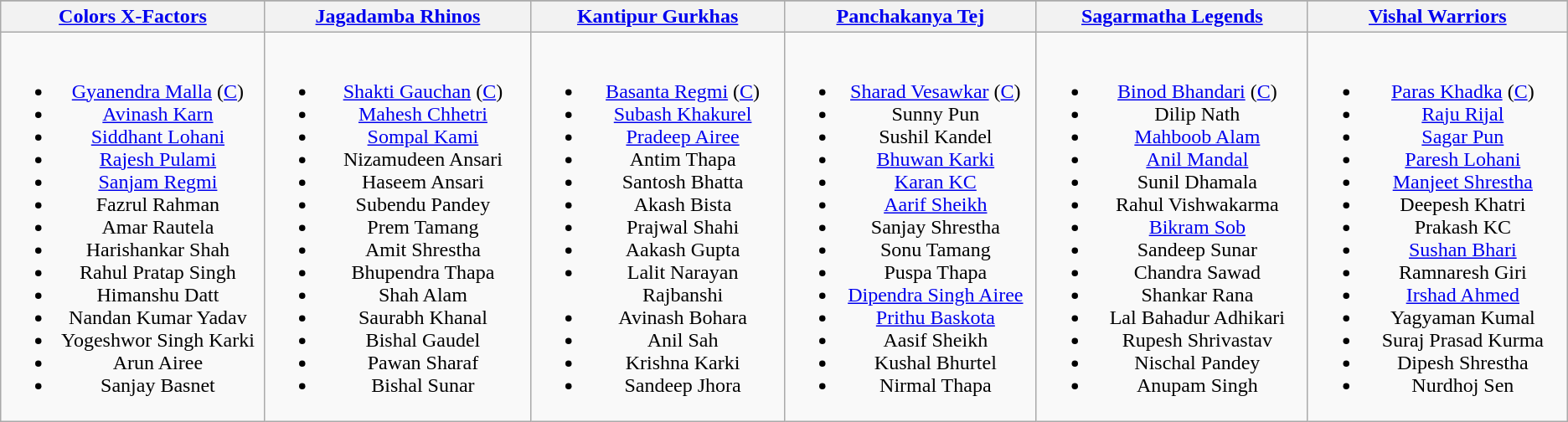<table class="wikitable" style="text-align:center">
<tr>
</tr>
<tr style="vertical-align:top">
<th width=330><a href='#'>Colors X-Factors</a></th>
<th width=330><a href='#'>Jagadamba Rhinos</a></th>
<th width=330><a href='#'>Kantipur Gurkhas</a></th>
<th width=330><a href='#'>Panchakanya Tej</a></th>
<th width=330><a href='#'>Sagarmatha Legends</a></th>
<th width=330><a href='#'>Vishal Warriors</a></th>
</tr>
<tr>
<td valign=top><br><ul><li><a href='#'>Gyanendra Malla</a> (<a href='#'>C</a>)</li><li><a href='#'>Avinash Karn</a></li><li><a href='#'>Siddhant Lohani</a></li><li><a href='#'>Rajesh Pulami</a></li><li><a href='#'>Sanjam Regmi</a></li><li>Fazrul Rahman</li><li>Amar Rautela</li><li>Harishankar Shah</li><li>Rahul Pratap Singh</li><li>Himanshu Datt</li><li>Nandan Kumar Yadav</li><li>Yogeshwor Singh Karki</li><li>Arun Airee</li><li>Sanjay Basnet</li></ul></td>
<td valign=top><br><ul><li><a href='#'>Shakti Gauchan</a> (<a href='#'>C</a>)</li><li><a href='#'>Mahesh Chhetri</a></li><li><a href='#'>Sompal Kami</a></li><li>Nizamudeen Ansari</li><li>Haseem Ansari</li><li>Subendu Pandey</li><li>Prem Tamang</li><li>Amit Shrestha</li><li>Bhupendra Thapa</li><li>Shah Alam</li><li>Saurabh Khanal</li><li>Bishal Gaudel</li><li>Pawan Sharaf</li><li>Bishal Sunar</li></ul></td>
<td valign=top><br><ul><li><a href='#'>Basanta Regmi</a> (<a href='#'>C</a>)</li><li><a href='#'>Subash Khakurel</a></li><li><a href='#'>Pradeep Airee</a></li><li>Antim Thapa</li><li>Santosh Bhatta</li><li>Akash Bista</li><li>Prajwal Shahi</li><li>Aakash Gupta</li><li>Lalit Narayan Rajbanshi</li><li>Avinash Bohara</li><li>Anil Sah</li><li>Krishna Karki</li><li>Sandeep Jhora</li></ul></td>
<td valign=top><br><ul><li><a href='#'>Sharad Vesawkar</a> (<a href='#'>C</a>)</li><li>Sunny Pun</li><li>Sushil Kandel</li><li><a href='#'>Bhuwan Karki</a></li><li><a href='#'>Karan KC</a></li><li><a href='#'>Aarif Sheikh</a></li><li>Sanjay Shrestha</li><li>Sonu Tamang</li><li>Puspa Thapa</li><li><a href='#'>Dipendra Singh Airee</a></li><li><a href='#'>Prithu Baskota</a></li><li>Aasif Sheikh</li><li>Kushal Bhurtel</li><li>Nirmal Thapa</li></ul></td>
<td valign=top><br><ul><li><a href='#'>Binod Bhandari</a> (<a href='#'>C</a>)</li><li>Dilip Nath</li><li><a href='#'>Mahboob Alam</a></li><li><a href='#'>Anil Mandal</a></li><li>Sunil Dhamala</li><li>Rahul Vishwakarma</li><li><a href='#'>Bikram Sob</a></li><li>Sandeep Sunar</li><li>Chandra Sawad</li><li>Shankar Rana</li><li>Lal Bahadur Adhikari</li><li>Rupesh Shrivastav</li><li>Nischal Pandey</li><li>Anupam Singh</li></ul></td>
<td valign=top><br><ul><li><a href='#'>Paras Khadka</a> (<a href='#'>C</a>)</li><li><a href='#'>Raju Rijal</a></li><li><a href='#'>Sagar Pun</a></li><li><a href='#'>Paresh Lohani</a></li><li><a href='#'>Manjeet Shrestha</a></li><li>Deepesh Khatri</li><li>Prakash KC</li><li><a href='#'>Sushan Bhari</a></li><li>Ramnaresh Giri</li><li><a href='#'>Irshad Ahmed</a></li><li>Yagyaman Kumal</li><li>Suraj Prasad Kurma</li><li>Dipesh Shrestha</li><li>Nurdhoj Sen</li></ul></td>
</tr>
</table>
